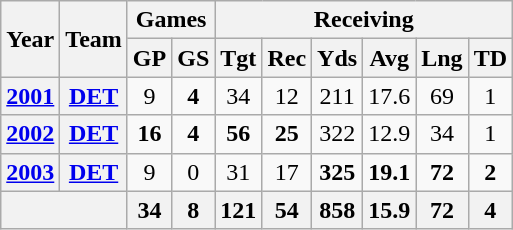<table class="wikitable" style="text-align:center">
<tr>
<th rowspan="2">Year</th>
<th rowspan="2">Team</th>
<th colspan="2">Games</th>
<th colspan="6">Receiving</th>
</tr>
<tr>
<th>GP</th>
<th>GS</th>
<th>Tgt</th>
<th>Rec</th>
<th>Yds</th>
<th>Avg</th>
<th>Lng</th>
<th>TD</th>
</tr>
<tr>
<th><a href='#'>2001</a></th>
<th><a href='#'>DET</a></th>
<td>9</td>
<td><strong>4</strong></td>
<td>34</td>
<td>12</td>
<td>211</td>
<td>17.6</td>
<td>69</td>
<td>1</td>
</tr>
<tr>
<th><a href='#'>2002</a></th>
<th><a href='#'>DET</a></th>
<td><strong>16</strong></td>
<td><strong>4</strong></td>
<td><strong>56</strong></td>
<td><strong>25</strong></td>
<td>322</td>
<td>12.9</td>
<td>34</td>
<td>1</td>
</tr>
<tr>
<th><a href='#'>2003</a></th>
<th><a href='#'>DET</a></th>
<td>9</td>
<td>0</td>
<td>31</td>
<td>17</td>
<td><strong>325</strong></td>
<td><strong>19.1</strong></td>
<td><strong>72</strong></td>
<td><strong>2</strong></td>
</tr>
<tr>
<th colspan="2"></th>
<th>34</th>
<th>8</th>
<th>121</th>
<th>54</th>
<th>858</th>
<th>15.9</th>
<th>72</th>
<th>4</th>
</tr>
</table>
